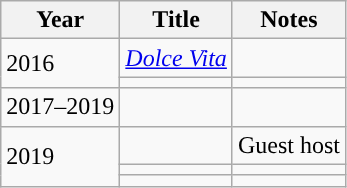<table class="wikitable">
<tr>
<th>Year</th>
<th>Title</th>
<th>Notes</th>
</tr>
<tr>
<td rowspan='2"'>2016</td>
<td><em><a href='#'>Dolce Vita</a></em></td>
<td></td>
</tr>
<tr>
<td><em></em></td>
<td></td>
</tr>
<tr>
<td>2017–2019</td>
<td><em></em></td>
<td></td>
</tr>
<tr>
<td rowspan="3">2019</td>
<td><em></em></td>
<td>Guest host</td>
</tr>
<tr>
<td><em></em></td>
<td></td>
</tr>
<tr>
<td><em></em></td>
<td></td>
</tr>
</table>
